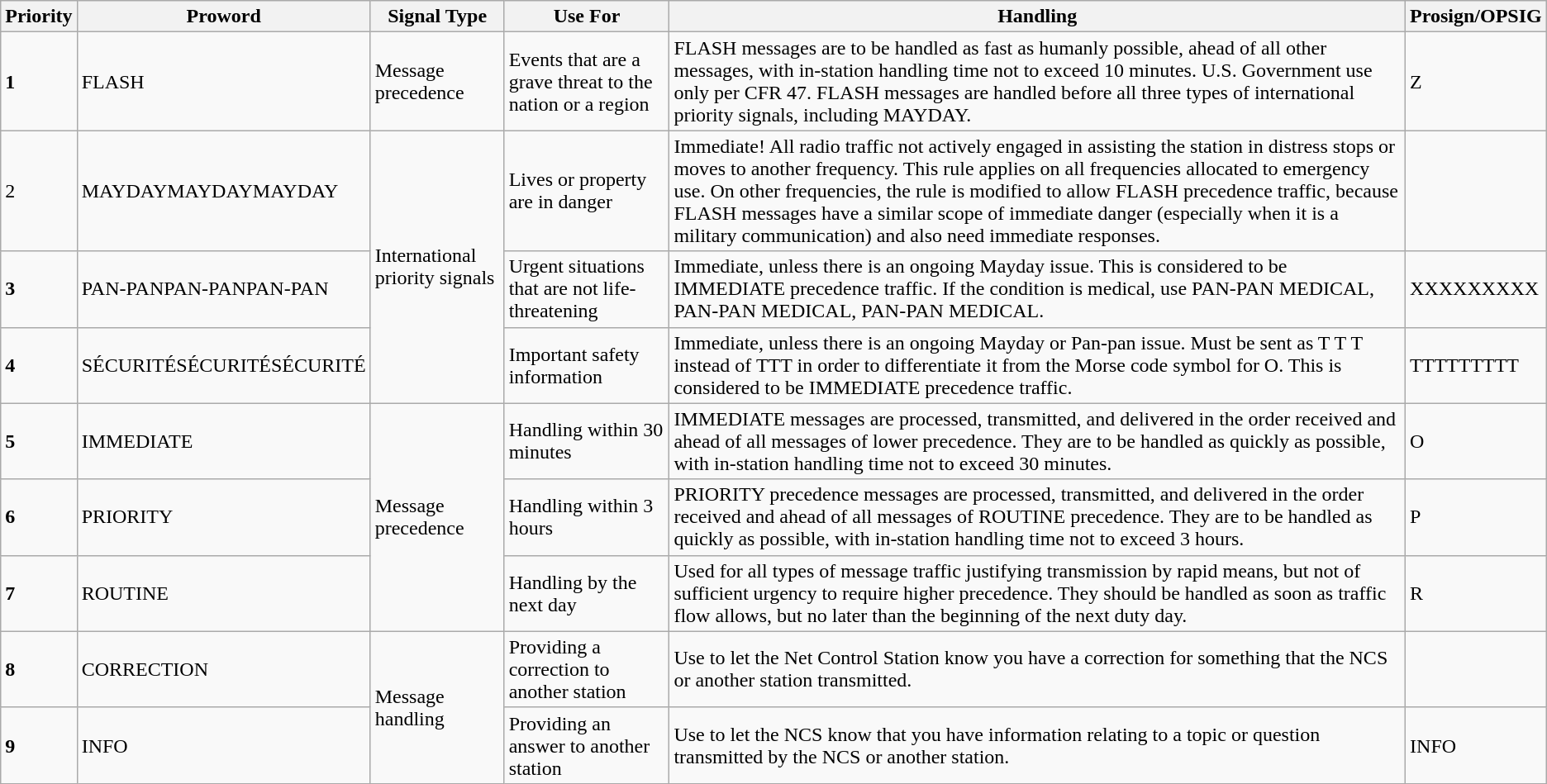<table class="wikitable">
<tr>
<th>Priority</th>
<th>Proword</th>
<th>Signal Type</th>
<th>Use For</th>
<th>Handling</th>
<th>Prosign/OPSIG</th>
</tr>
<tr>
<td><strong>1</strong></td>
<td>FLASH</td>
<td>Message precedence</td>
<td>Events that are a grave threat to the nation or a region</td>
<td>FLASH messages are to be handled as fast as humanly possible, ahead of all other messages, with in-station handling time not to exceed 10 minutes.<strong></strong> U.S. Government use only per CFR 47. FLASH messages are handled before all three types of international priority signals, including MAYDAY.</td>
<td>Z</td>
</tr>
<tr>
<td>2</td>
<td>MAYDAYMAYDAYMAYDAY</td>
<td rowspan="3">International priority signals</td>
<td>Lives or property are in danger</td>
<td>Immediate! All radio traffic not actively engaged in assisting the station in distress stops or moves to another frequency. This rule applies on all frequencies allocated to emergency use. On other frequencies, the rule is modified to allow FLASH precedence traffic, because FLASH messages have a similar scope of immediate danger (especially when it is a military communication) and also need immediate responses.</td>
<td></td>
</tr>
<tr>
<td><strong>3</strong></td>
<td>PAN-PANPAN-PANPAN-PAN</td>
<td>Urgent situations that are not life-threatening</td>
<td>Immediate, unless there is an ongoing Mayday issue. This is considered to be IMMEDIATE precedence traffic. If the condition is medical, use PAN-PAN MEDICAL, PAN-PAN MEDICAL, PAN-PAN MEDICAL.</td>
<td>XXXXXXXXX</td>
</tr>
<tr>
<td><strong>4</strong></td>
<td>SÉCURITÉSÉCURITÉSÉCURITÉ</td>
<td>Important safety information</td>
<td>Immediate, unless there is an ongoing Mayday or Pan-pan issue. Must be sent as T T T instead of TTT in order to differentiate it from the Morse code symbol for O. This is considered to be IMMEDIATE precedence traffic.</td>
<td>TTTTTTTTT</td>
</tr>
<tr>
<td><strong>5</strong></td>
<td>IMMEDIATE</td>
<td rowspan="3">Message precedence</td>
<td>Handling within 30 minutes</td>
<td>IMMEDIATE messages are processed, transmitted, and delivered in the order received and ahead of all messages of lower precedence. They are to be handled as quickly as possible, with in-station handling time not to exceed 30 minutes.<strong></strong></td>
<td>O</td>
</tr>
<tr>
<td><strong>6</strong></td>
<td>PRIORITY</td>
<td>Handling within 3 hours</td>
<td>PRIORITY precedence messages are processed, transmitted, and delivered in the order received and ahead of all messages of ROUTINE precedence. They are to be handled as quickly as possible, with in-station handling time not to exceed 3 hours.<strong></strong></td>
<td>P</td>
</tr>
<tr>
<td><strong>7</strong></td>
<td>ROUTINE</td>
<td>Handling by the next day</td>
<td>Used for all types of message traffic justifying transmission by rapid means, but not of sufficient urgency to require higher precedence. They should be handled as soon as traffic flow allows, but no later than the beginning of the next duty day.<strong></strong></td>
<td>R</td>
</tr>
<tr>
<td><strong>8</strong></td>
<td>CORRECTION</td>
<td rowspan="2">Message handling</td>
<td>Providing a correction to another station</td>
<td>Use to let the Net Control Station know you have a correction for something that the NCS or another station transmitted.</td>
<td></td>
</tr>
<tr>
<td><strong>9</strong></td>
<td>INFO</td>
<td>Providing an answer to another station</td>
<td>Use to let the NCS know that you have information relating to a topic or question transmitted by the NCS or another station.</td>
<td>INFO</td>
</tr>
</table>
